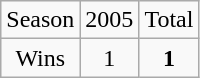<table class="wikitable">
<tr>
<td>Season</td>
<td>2005</td>
<td>Total</td>
</tr>
<tr align=center>
<td>Wins</td>
<td>1</td>
<td><strong>1</strong></td>
</tr>
</table>
